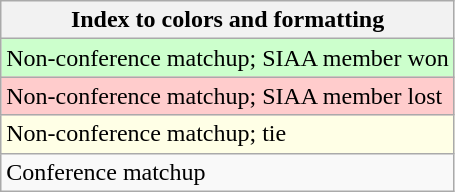<table class="wikitable">
<tr>
<th>Index to colors and formatting</th>
</tr>
<tr bgcolor=#ccffcc>
<td>Non-conference matchup; SIAA member won</td>
</tr>
<tr bgcolor=#ffcccc>
<td>Non-conference matchup; SIAA member lost</td>
</tr>
<tr bgcolor=#ffffe6>
<td>Non-conference matchup; tie</td>
</tr>
<tr>
<td>Conference matchup</td>
</tr>
</table>
